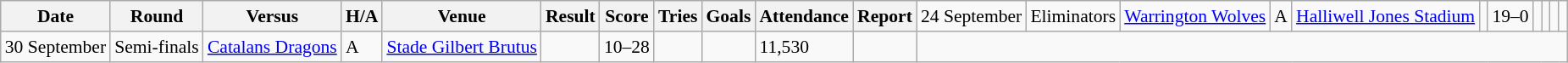<table class="wikitable defaultleft col2center col4center col7center col10right" style="font-size:90%;">
<tr>
<th>Date</th>
<th>Round</th>
<th>Versus</th>
<th>H/A</th>
<th>Venue</th>
<th>Result</th>
<th>Score</th>
<th>Tries</th>
<th>Goals</th>
<th>Attendance</th>
<th>Report</th>
<td>24 September</td>
<td>Eliminators</td>
<td> <a href='#'>Warrington Wolves</a></td>
<td>A</td>
<td><a href='#'>Halliwell Jones Stadium</a></td>
<td></td>
<td>19–0</td>
<td></td>
<td></td>
<td></td>
<td></td>
</tr>
<tr>
<td>30 September</td>
<td>Semi-finals</td>
<td> <a href='#'>Catalans Dragons</a></td>
<td>A</td>
<td><a href='#'>Stade Gilbert Brutus</a></td>
<td></td>
<td>10–28</td>
<td></td>
<td></td>
<td>11,530</td>
<td></td>
</tr>
</table>
